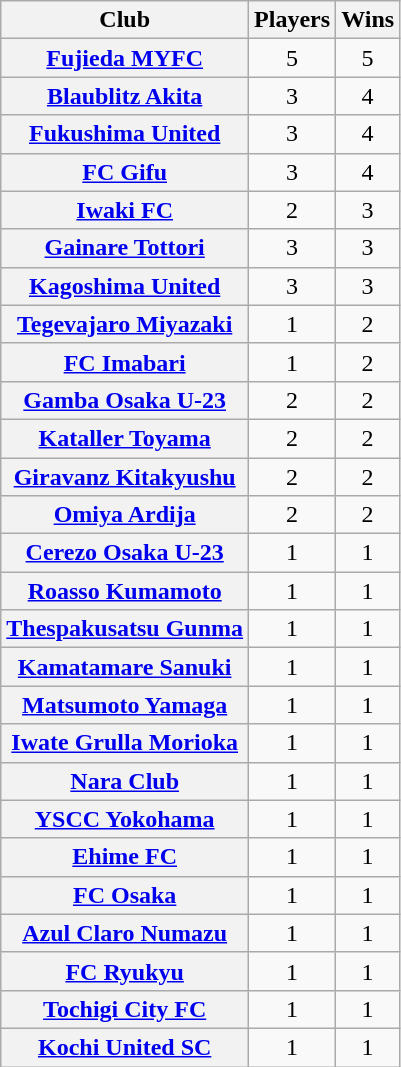<table class="wikitable sortable plainrowheaders" style=text-align:center>
<tr>
<th scope=col>Club</th>
<th scope=col>Players</th>
<th scope=col>Wins</th>
</tr>
<tr>
<th scope=row><a href='#'>Fujieda MYFC</a></th>
<td>5</td>
<td>5</td>
</tr>
<tr>
<th scope=row><a href='#'>Blaublitz Akita</a></th>
<td>3</td>
<td>4</td>
</tr>
<tr>
<th scope=row><a href='#'>Fukushima United</a></th>
<td>3</td>
<td>4</td>
</tr>
<tr>
<th scope=row><a href='#'>FC Gifu</a></th>
<td>3</td>
<td>4</td>
</tr>
<tr>
<th scope=row><a href='#'>Iwaki FC</a></th>
<td>2</td>
<td>3</td>
</tr>
<tr>
<th scope=row><a href='#'>Gainare Tottori</a></th>
<td>3</td>
<td>3</td>
</tr>
<tr>
<th scope=row><a href='#'>Kagoshima United</a></th>
<td>3</td>
<td>3</td>
</tr>
<tr>
<th scope=row><a href='#'>Tegevajaro Miyazaki</a></th>
<td>1</td>
<td>2</td>
</tr>
<tr>
<th scope=row><a href='#'>FC Imabari</a></th>
<td>1</td>
<td>2</td>
</tr>
<tr>
<th scope=row><a href='#'>Gamba Osaka U-23</a></th>
<td>2</td>
<td>2</td>
</tr>
<tr>
<th scope=row><a href='#'>Kataller Toyama</a></th>
<td>2</td>
<td>2</td>
</tr>
<tr>
<th scope=row><a href='#'>Giravanz Kitakyushu</a></th>
<td>2</td>
<td>2</td>
</tr>
<tr>
<th scope=row><a href='#'>Omiya Ardija</a></th>
<td>2</td>
<td>2</td>
</tr>
<tr>
<th scope=row><a href='#'>Cerezo Osaka U-23</a></th>
<td>1</td>
<td>1</td>
</tr>
<tr>
<th scope=row><a href='#'>Roasso Kumamoto</a></th>
<td>1</td>
<td>1</td>
</tr>
<tr>
<th scope=row><a href='#'>Thespakusatsu Gunma</a></th>
<td>1</td>
<td>1</td>
</tr>
<tr>
<th scope=row><a href='#'>Kamatamare Sanuki</a></th>
<td>1</td>
<td>1</td>
</tr>
<tr>
<th scope=row><a href='#'>Matsumoto Yamaga</a></th>
<td>1</td>
<td>1</td>
</tr>
<tr>
<th scope=row><a href='#'>Iwate Grulla Morioka</a></th>
<td>1</td>
<td>1</td>
</tr>
<tr>
<th scope=row><a href='#'>Nara Club</a></th>
<td>1</td>
<td>1</td>
</tr>
<tr>
<th scope=row><a href='#'>YSCC Yokohama</a></th>
<td>1</td>
<td>1</td>
</tr>
<tr>
<th scope=row><a href='#'>Ehime FC</a></th>
<td>1</td>
<td>1</td>
</tr>
<tr>
<th scope=row><a href='#'>FC Osaka</a></th>
<td>1</td>
<td>1</td>
</tr>
<tr>
<th scope=row><a href='#'>Azul Claro Numazu</a></th>
<td>1</td>
<td>1</td>
</tr>
<tr>
<th scope=row><a href='#'>FC Ryukyu</a></th>
<td>1</td>
<td>1</td>
</tr>
<tr>
<th scope=row><a href='#'>Tochigi City FC</a></th>
<td>1</td>
<td>1</td>
</tr>
<tr>
<th scope=row><a href='#'>Kochi United SC</a></th>
<td>1</td>
<td>1</td>
</tr>
</table>
